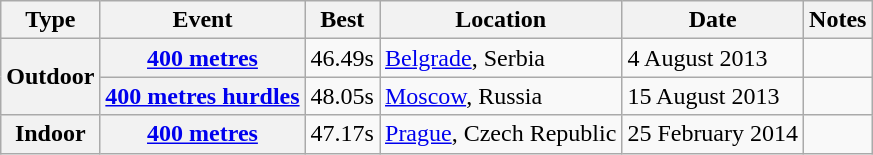<table class="wikitable">
<tr>
<th scope="col">Type</th>
<th scope="col">Event</th>
<th scope="col">Best</th>
<th scope="col">Location</th>
<th scope="col">Date</th>
<th scope="col">Notes</th>
</tr>
<tr>
<th scope="rowgroup" rowspan="2">Outdoor</th>
<th scope="row"><a href='#'>400 metres</a></th>
<td>46.49s</td>
<td><a href='#'>Belgrade</a>, Serbia</td>
<td>4 August 2013</td>
<td></td>
</tr>
<tr>
<th scope="row"><a href='#'>400 metres hurdles</a></th>
<td>48.05s</td>
<td><a href='#'>Moscow</a>, Russia</td>
<td>15 August 2013</td>
<td></td>
</tr>
<tr>
<th scope="row">Indoor</th>
<th scope="row"><a href='#'>400 metres</a></th>
<td>47.17s</td>
<td><a href='#'>Prague</a>, Czech Republic</td>
<td>25 February 2014</td>
</tr>
</table>
